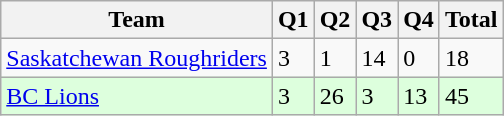<table class="wikitable">
<tr>
<th>Team</th>
<th>Q1</th>
<th>Q2</th>
<th>Q3</th>
<th>Q4</th>
<th>Total</th>
</tr>
<tr>
<td><a href='#'>Saskatchewan Roughriders</a></td>
<td>3</td>
<td>1</td>
<td>14</td>
<td>0</td>
<td>18</td>
</tr>
<tr style="background-color:#DDFFDD">
<td><a href='#'>BC Lions</a></td>
<td>3</td>
<td>26</td>
<td>3</td>
<td>13</td>
<td>45</td>
</tr>
</table>
